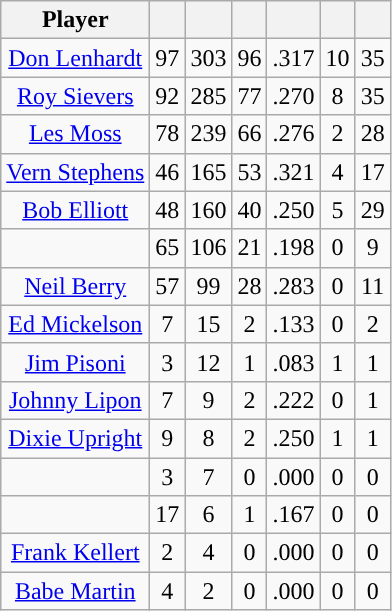<table class="wikitable sortable">
<tr>
<th>Player</th>
<th></th>
<th><small></small></th>
<th></th>
<th></th>
<th></th>
<th></th>
</tr>
<tr align="center">
<td><a href='#'>Don Lenhardt</a></td>
<td>97</td>
<td>303</td>
<td>96</td>
<td>.317</td>
<td>10</td>
<td>35</td>
</tr>
<tr align=center>
<td><a href='#'>Roy Sievers</a></td>
<td>92</td>
<td>285</td>
<td>77</td>
<td>.270</td>
<td>8</td>
<td>35</td>
</tr>
<tr align=center>
<td><a href='#'>Les Moss</a></td>
<td>78</td>
<td>239</td>
<td>66</td>
<td>.276</td>
<td>2</td>
<td>28</td>
</tr>
<tr align=center>
<td><a href='#'>Vern Stephens</a></td>
<td>46</td>
<td>165</td>
<td>53</td>
<td>.321</td>
<td>4</td>
<td>17</td>
</tr>
<tr align=center>
<td><a href='#'>Bob Elliott</a></td>
<td>48</td>
<td>160</td>
<td>40</td>
<td>.250</td>
<td>5</td>
<td>29</td>
</tr>
<tr align=center>
<td></td>
<td>65</td>
<td>106</td>
<td>21</td>
<td>.198</td>
<td>0</td>
<td>9</td>
</tr>
<tr align="center">
<td><a href='#'>Neil Berry</a></td>
<td>57</td>
<td>99</td>
<td>28</td>
<td>.283</td>
<td>0</td>
<td>11</td>
</tr>
<tr align=center>
<td><a href='#'>Ed Mickelson</a></td>
<td>7</td>
<td>15</td>
<td>2</td>
<td>.133</td>
<td>0</td>
<td>2</td>
</tr>
<tr align=center>
<td><a href='#'>Jim Pisoni</a></td>
<td>3</td>
<td>12</td>
<td>1</td>
<td>.083</td>
<td>1</td>
<td>1</td>
</tr>
<tr align=center>
<td><a href='#'>Johnny Lipon</a></td>
<td>7</td>
<td>9</td>
<td>2</td>
<td>.222</td>
<td>0</td>
<td>1</td>
</tr>
<tr align=center>
<td><a href='#'>Dixie Upright</a></td>
<td>9</td>
<td>8</td>
<td>2</td>
<td>.250</td>
<td>1</td>
<td>1</td>
</tr>
<tr align=center>
<td></td>
<td>3</td>
<td>7</td>
<td>0</td>
<td>.000</td>
<td>0</td>
<td>0</td>
</tr>
<tr align="center">
<td></td>
<td>17</td>
<td>6</td>
<td>1</td>
<td>.167</td>
<td>0</td>
<td>0</td>
</tr>
<tr align="center">
<td><a href='#'>Frank Kellert</a></td>
<td>2</td>
<td>4</td>
<td>0</td>
<td>.000</td>
<td>0</td>
<td>0</td>
</tr>
<tr align=center>
<td><a href='#'>Babe Martin</a></td>
<td>4</td>
<td>2</td>
<td>0</td>
<td>.000</td>
<td>0</td>
<td>0</td>
</tr>
</table>
